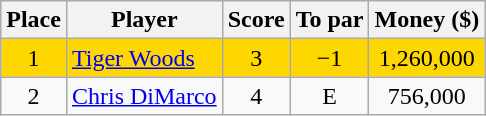<table class="wikitable">
<tr>
<th>Place</th>
<th>Player</th>
<th>Score</th>
<th>To par</th>
<th>Money ($)</th>
</tr>
<tr style="background:gold">
<td align=center>1</td>
<td> <a href='#'>Tiger Woods</a></td>
<td align="center">3</td>
<td align=center>−1</td>
<td align=center>1,260,000</td>
</tr>
<tr>
<td align=center>2</td>
<td> <a href='#'>Chris DiMarco</a></td>
<td align="center">4</td>
<td align=center>E</td>
<td align=center>756,000</td>
</tr>
</table>
